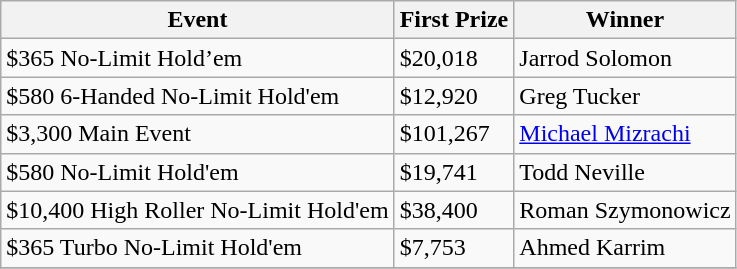<table class="wikitable sortable">
<tr>
<th>Event</th>
<th>First Prize</th>
<th>Winner</th>
</tr>
<tr>
<td>$365 No-Limit Hold’em</td>
<td>$20,018</td>
<td>Jarrod Solomon</td>
</tr>
<tr>
<td>$580 6-Handed No-Limit Hold'em</td>
<td>$12,920</td>
<td>Greg Tucker</td>
</tr>
<tr>
<td>$3,300 Main Event</td>
<td>$101,267</td>
<td><a href='#'>Michael Mizrachi</a></td>
</tr>
<tr>
<td>$580 No-Limit Hold'em</td>
<td>$19,741</td>
<td>Todd Neville</td>
</tr>
<tr>
<td>$10,400 High Roller No-Limit Hold'em</td>
<td>$38,400</td>
<td>Roman Szymonowicz</td>
</tr>
<tr>
<td>$365 Turbo No-Limit Hold'em</td>
<td>$7,753</td>
<td>Ahmed Karrim</td>
</tr>
<tr>
</tr>
</table>
